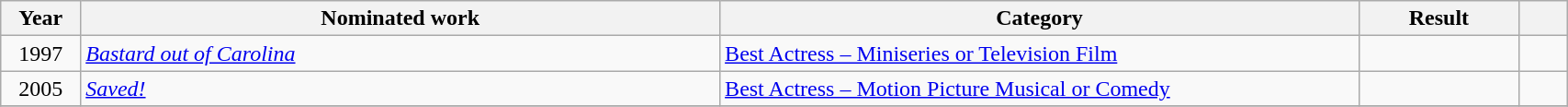<table class="wikitable" style="width:90%;">
<tr>
<th width=5%>Year</th>
<th style="width:40%;">Nominated work</th>
<th style="width:40%;">Category</th>
<th style="width:10%;">Result</th>
<th width=3%></th>
</tr>
<tr>
<td style="text-align:center;">1997</td>
<td><em><a href='#'>Bastard out of Carolina</a></em></td>
<td><a href='#'>Best Actress – Miniseries or Television Film</a></td>
<td></td>
<td style="text-align:center;"></td>
</tr>
<tr>
<td style="text-align:center;">2005</td>
<td><em><a href='#'>Saved!</a></em></td>
<td><a href='#'>Best Actress – Motion Picture Musical or Comedy</a></td>
<td></td>
<td style="text-align:center;"></td>
</tr>
<tr>
</tr>
</table>
